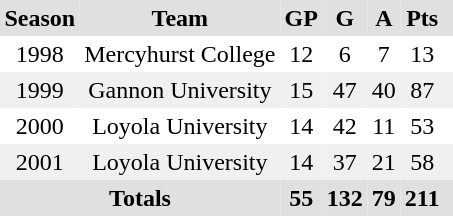<table BORDER="0" CELLPADDING="3" CELLSPACING="0">
<tr ALIGN="center" bgcolor="#e0e0e0">
<th>Season</th>
<th>Team</th>
<th>GP</th>
<th>G</th>
<th>A</th>
<th>Pts</th>
<th></th>
</tr>
<tr ALIGN="center">
<td>1998</td>
<td>Mercyhurst College</td>
<td>12</td>
<td>6</td>
<td>7</td>
<td>13</td>
<td></td>
</tr>
<tr ALIGN="center" bgcolor="#f0f0f0">
<td>1999</td>
<td>Gannon University</td>
<td>15</td>
<td>47</td>
<td>40</td>
<td>87</td>
<td></td>
</tr>
<tr ALIGN="center">
<td>2000</td>
<td>Loyola University</td>
<td>14</td>
<td>42</td>
<td>11</td>
<td>53</td>
<td></td>
</tr>
<tr ALIGN="center" bgcolor="#f0f0f0">
<td>2001</td>
<td>Loyola University</td>
<td>14</td>
<td>37</td>
<td>21</td>
<td>58</td>
<td></td>
</tr>
<tr ALIGN="center" bgcolor="#e0e0e0">
<th colspan="2">Totals</th>
<th>55</th>
<th>132</th>
<th>79</th>
<th>211</th>
<th></th>
</tr>
</table>
